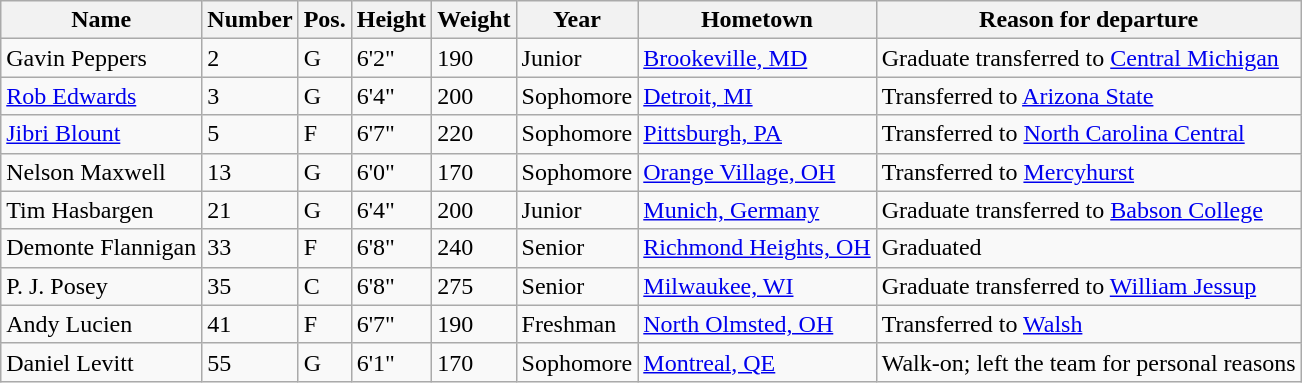<table class="wikitable sortable" border="1">
<tr>
<th>Name</th>
<th>Number</th>
<th>Pos.</th>
<th>Height</th>
<th>Weight</th>
<th>Year</th>
<th>Hometown</th>
<th class="unsortable">Reason for departure</th>
</tr>
<tr>
<td>Gavin Peppers</td>
<td>2</td>
<td>G</td>
<td>6'2"</td>
<td>190</td>
<td>Junior</td>
<td><a href='#'>Brookeville, MD</a></td>
<td>Graduate transferred to <a href='#'>Central Michigan</a></td>
</tr>
<tr>
<td><a href='#'>Rob Edwards</a></td>
<td>3</td>
<td>G</td>
<td>6'4"</td>
<td>200</td>
<td>Sophomore</td>
<td><a href='#'>Detroit, MI</a></td>
<td>Transferred to <a href='#'>Arizona State</a></td>
</tr>
<tr>
<td><a href='#'>Jibri Blount</a></td>
<td>5</td>
<td>F</td>
<td>6'7"</td>
<td>220</td>
<td>Sophomore</td>
<td><a href='#'>Pittsburgh, PA</a></td>
<td>Transferred to <a href='#'>North Carolina Central</a></td>
</tr>
<tr>
<td>Nelson Maxwell</td>
<td>13</td>
<td>G</td>
<td>6'0"</td>
<td>170</td>
<td>Sophomore</td>
<td><a href='#'>Orange Village, OH</a></td>
<td>Transferred to <a href='#'>Mercyhurst</a></td>
</tr>
<tr>
<td>Tim Hasbargen</td>
<td>21</td>
<td>G</td>
<td>6'4"</td>
<td>200</td>
<td>Junior</td>
<td><a href='#'>Munich, Germany</a></td>
<td>Graduate transferred to <a href='#'>Babson College</a></td>
</tr>
<tr>
<td>Demonte Flannigan</td>
<td>33</td>
<td>F</td>
<td>6'8"</td>
<td>240</td>
<td>Senior</td>
<td><a href='#'>Richmond Heights, OH</a></td>
<td>Graduated</td>
</tr>
<tr>
<td>P. J. Posey</td>
<td>35</td>
<td>C</td>
<td>6'8"</td>
<td>275</td>
<td>Senior</td>
<td><a href='#'>Milwaukee, WI</a></td>
<td>Graduate transferred to <a href='#'>William Jessup</a></td>
</tr>
<tr>
<td>Andy Lucien</td>
<td>41</td>
<td>F</td>
<td>6'7"</td>
<td>190</td>
<td>Freshman</td>
<td><a href='#'>North Olmsted, OH</a></td>
<td>Transferred to <a href='#'>Walsh</a></td>
</tr>
<tr>
<td>Daniel Levitt</td>
<td>55</td>
<td>G</td>
<td>6'1"</td>
<td>170</td>
<td>Sophomore</td>
<td><a href='#'>Montreal, QE</a></td>
<td>Walk-on; left the team for personal reasons</td>
</tr>
</table>
